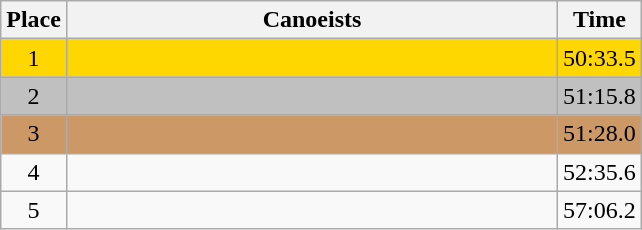<table class=wikitable style="text-align:center">
<tr>
<th>Place</th>
<th width=320>Canoeists</th>
<th>Time</th>
</tr>
<tr style="background:gold;">
<td>1</td>
<td align=left></td>
<td>50:33.5</td>
</tr>
<tr style="background:silver;">
<td>2</td>
<td align=left></td>
<td>51:15.8</td>
</tr>
<tr style="background:#cc9966;">
<td>3</td>
<td align=left></td>
<td>51:28.0</td>
</tr>
<tr>
<td>4</td>
<td align=left></td>
<td>52:35.6</td>
</tr>
<tr>
<td>5</td>
<td align=left></td>
<td>57:06.2</td>
</tr>
</table>
